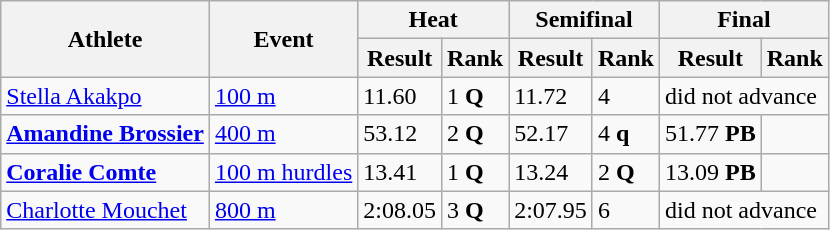<table class="wikitable">
<tr>
<th rowspan="2">Athlete</th>
<th rowspan="2">Event</th>
<th colspan="2">Heat</th>
<th colspan="2">Semifinal</th>
<th colspan="2">Final</th>
</tr>
<tr>
<th>Result</th>
<th>Rank</th>
<th>Result</th>
<th>Rank</th>
<th>Result</th>
<th>Rank</th>
</tr>
<tr>
<td><a href='#'>Stella Akakpo</a></td>
<td><a href='#'>100 m</a></td>
<td>11.60</td>
<td>1 <strong>Q</strong></td>
<td>11.72</td>
<td>4</td>
<td colspan="2">did not advance</td>
</tr>
<tr>
<td><strong><a href='#'>Amandine Brossier</a></strong></td>
<td><a href='#'>400 m</a></td>
<td>53.12</td>
<td>2 <strong>Q</strong></td>
<td>52.17</td>
<td>4 <strong>q</strong></td>
<td>51.77 <strong>PB</strong></td>
<td></td>
</tr>
<tr>
<td><strong><a href='#'>Coralie Comte</a></strong></td>
<td><a href='#'>100 m hurdles</a></td>
<td>13.41</td>
<td>1 <strong>Q</strong></td>
<td>13.24</td>
<td>2 <strong>Q</strong></td>
<td>13.09 <strong>PB</strong></td>
<td></td>
</tr>
<tr>
<td><a href='#'>Charlotte Mouchet</a></td>
<td><a href='#'>800 m</a></td>
<td>2:08.05</td>
<td>3 <strong>Q</strong></td>
<td>2:07.95</td>
<td>6</td>
<td colspan="2">did not advance</td>
</tr>
</table>
